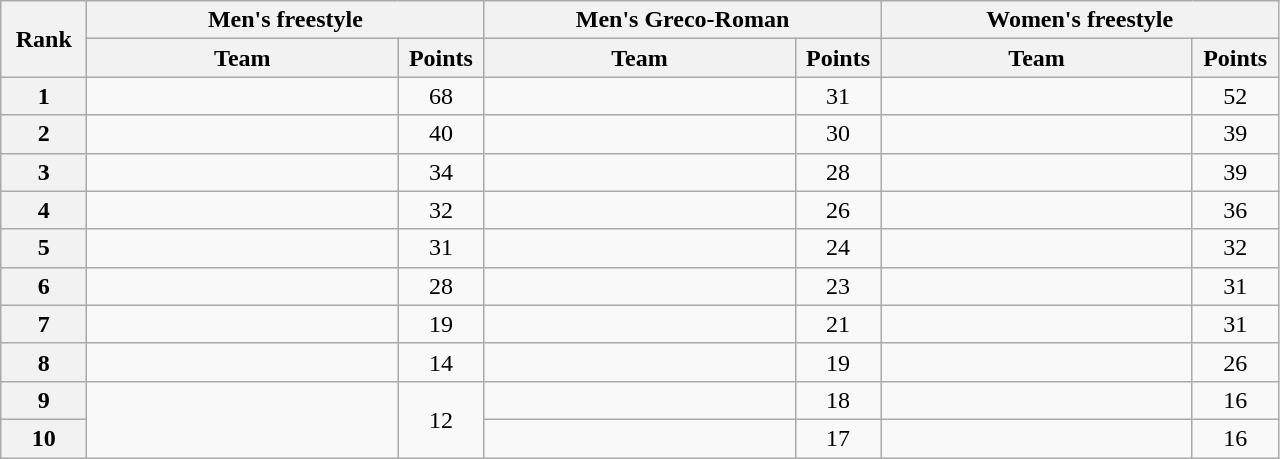<table class="wikitable" style="text-align:center;">
<tr>
<th width=50 rowspan="2">Rank</th>
<th colspan="2">Men's freestyle</th>
<th colspan="2">Men's Greco-Roman</th>
<th colspan="2">Women's freestyle</th>
</tr>
<tr>
<th width=200>Team</th>
<th width=50>Points</th>
<th width=200>Team</th>
<th width=50>Points</th>
<th width=200>Team</th>
<th width=50>Points</th>
</tr>
<tr>
<th>1</th>
<td align=left></td>
<td>68</td>
<td align=left></td>
<td>31</td>
<td align=left></td>
<td>52</td>
</tr>
<tr>
<th>2</th>
<td align=left></td>
<td>40</td>
<td align=left></td>
<td>30</td>
<td align=left></td>
<td>39</td>
</tr>
<tr>
<th>3</th>
<td align=left></td>
<td>34</td>
<td align=left></td>
<td>28</td>
<td align=left></td>
<td>39</td>
</tr>
<tr>
<th>4</th>
<td align=left></td>
<td>32</td>
<td align=left></td>
<td>26</td>
<td align=left></td>
<td>36</td>
</tr>
<tr>
<th>5</th>
<td align=left></td>
<td>31</td>
<td align=left></td>
<td>24</td>
<td align=left></td>
<td>32</td>
</tr>
<tr>
<th>6</th>
<td align=left></td>
<td>28</td>
<td align=left></td>
<td>23</td>
<td align=left></td>
<td>31</td>
</tr>
<tr>
<th>7</th>
<td align=left></td>
<td>19</td>
<td align=left></td>
<td>21</td>
<td align=left></td>
<td>31</td>
</tr>
<tr>
<th>8</th>
<td align=left></td>
<td>14</td>
<td align=left></td>
<td>19</td>
<td align=left></td>
<td>26</td>
</tr>
<tr>
<th>9</th>
<td rowspan=2 align=left><br></td>
<td rowspan=2>12</td>
<td align=left></td>
<td>18</td>
<td align=left></td>
<td>16</td>
</tr>
<tr>
<th>10</th>
<td align=left></td>
<td>17</td>
<td align=left></td>
<td>16</td>
</tr>
</table>
